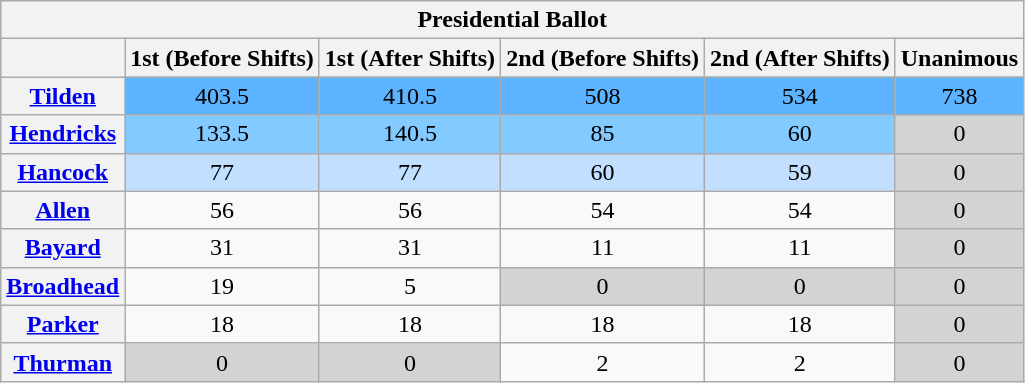<table class="wikitable sortable" style="text-align:center">
<tr>
<th colspan="6"><strong>Presidential Ballot</strong></th>
</tr>
<tr>
<th></th>
<th>1st (Before Shifts)</th>
<th>1st (After Shifts)</th>
<th>2nd (Before Shifts)</th>
<th>2nd (After Shifts)</th>
<th>Unanimous</th>
</tr>
<tr>
<th><a href='#'>Tilden</a></th>
<td style="background:#5cb3ff">403.5</td>
<td style="background:#5cb3ff">410.5</td>
<td style="background:#5cb3ff">508</td>
<td style="background:#5cb3ff">534</td>
<td style="background:#5cb3ff">738</td>
</tr>
<tr>
<th><a href='#'>Hendricks</a></th>
<td style="background:#82caff">133.5</td>
<td style="background:#82caff">140.5</td>
<td style="background:#82caff">85</td>
<td style="background:#82caff">60</td>
<td style="background:#d3d3d3">0</td>
</tr>
<tr>
<th><a href='#'>Hancock</a></th>
<td style="background:#c2dfff">77</td>
<td style="background:#c2dfff">77</td>
<td style="background:#c2dfff">60</td>
<td style="background:#c2dfff">59</td>
<td style="background:#d3d3d3">0</td>
</tr>
<tr>
<th><a href='#'>Allen</a></th>
<td>56</td>
<td>56</td>
<td>54</td>
<td>54</td>
<td style="background:#d3d3d3">0</td>
</tr>
<tr>
<th><a href='#'>Bayard</a></th>
<td>31</td>
<td>31</td>
<td>11</td>
<td>11</td>
<td style="background:#d3d3d3">0</td>
</tr>
<tr>
<th><a href='#'>Broadhead</a></th>
<td>19</td>
<td>5</td>
<td style="background:#d3d3d3">0</td>
<td style="background:#d3d3d3">0</td>
<td style="background:#d3d3d3">0</td>
</tr>
<tr>
<th><a href='#'>Parker</a></th>
<td>18</td>
<td>18</td>
<td>18</td>
<td>18</td>
<td style="background:#d3d3d3">0</td>
</tr>
<tr>
<th><a href='#'>Thurman</a></th>
<td style="background:#d3d3d3">0</td>
<td style="background:#d3d3d3">0</td>
<td>2</td>
<td>2</td>
<td style="background:#d3d3d3">0</td>
</tr>
</table>
